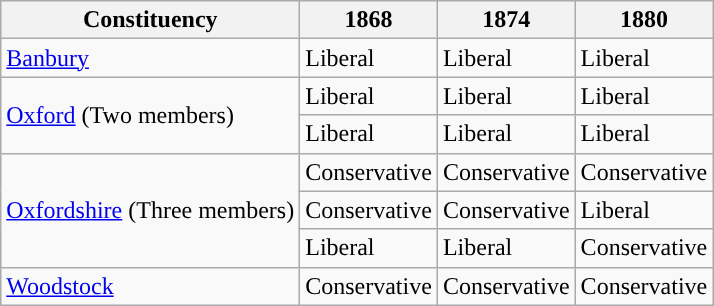<table class="wikitable">
<tr>
<th>Constituency</th>
<th>1868</th>
<th>1874</th>
<th>1880</th>
</tr>
<tr>
<td><a href='#'>Banbury</a></td>
<td>Liberal</td>
<td>Liberal</td>
<td>Liberal</td>
</tr>
<tr>
<td rowspan="2"><a href='#'>Oxford</a> (Two members)</td>
<td>Liberal</td>
<td>Liberal</td>
<td>Liberal</td>
</tr>
<tr>
<td>Liberal</td>
<td>Liberal</td>
<td>Liberal</td>
</tr>
<tr>
<td rowspan="3"><a href='#'>Oxfordshire</a> (Three members)</td>
<td>Conservative</td>
<td>Conservative</td>
<td>Conservative</td>
</tr>
<tr>
<td>Conservative</td>
<td>Conservative</td>
<td>Liberal</td>
</tr>
<tr>
<td>Liberal</td>
<td>Liberal</td>
<td>Conservative</td>
</tr>
<tr>
<td><a href='#'>Woodstock</a></td>
<td>Conservative</td>
<td>Conservative</td>
<td>Conservative</td>
</tr>
</table>
